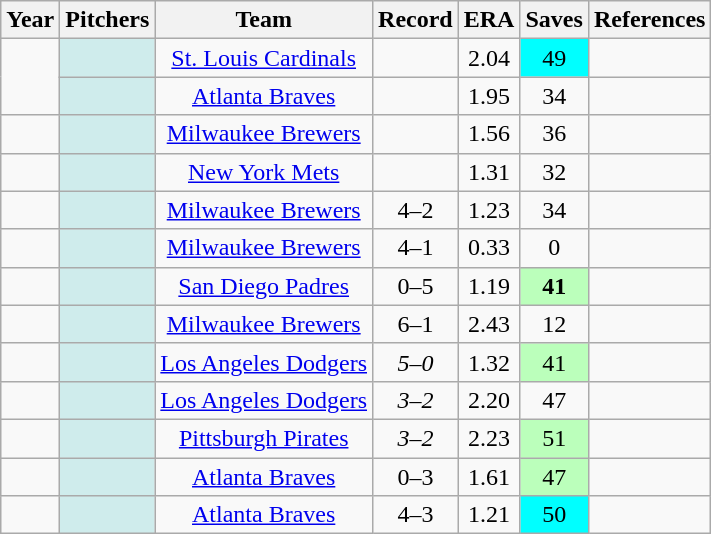<table class="wikitable sortable" style="text-align:center">
<tr>
<th>Year</th>
<th>Pitchers</th>
<th>Team</th>
<th data-sort-type="number">Record</th>
<th>ERA</th>
<th>Saves</th>
<th class="unsortable">References</th>
</tr>
<tr>
<td rowspan=2></td>
<th scope="row" style="text-align:center; background:#cfecec;"></th>
<td><a href='#'>St. Louis Cardinals</a></td>
<td></td>
<td>2.04</td>
<td style="background:#00ffff;">49</td>
<td><br></td>
</tr>
<tr>
<th scope="row" style="text-align:center; background:#cfecec;"></th>
<td><a href='#'>Atlanta Braves</a></td>
<td></td>
<td>1.95</td>
<td>34</td>
<td><br></td>
</tr>
<tr>
<td></td>
<th scope="row" style="text-align:center; background:#cfecec;"> </th>
<td><a href='#'>Milwaukee Brewers</a></td>
<td></td>
<td>1.56</td>
<td>36</td>
<td></td>
</tr>
<tr>
<td></td>
<th scope="row" style="text-align:center; background:#cfecec;"> </th>
<td><a href='#'>New York Mets</a></td>
<td></td>
<td>1.31</td>
<td>32</td>
<td></td>
</tr>
<tr>
<td></td>
<th scope="row" style="text-align:center; background:#cfecec;"> </th>
<td><a href='#'>Milwaukee Brewers</a></td>
<td>4–2</td>
<td>1.23</td>
<td>34</td>
<td></td>
</tr>
<tr>
<td></td>
<th scope="row" style="text-align:center; background:#cfecec;"> </th>
<td><a href='#'>Milwaukee Brewers</a></td>
<td>4–1</td>
<td>0.33</td>
<td>0</td>
<td></td>
</tr>
<tr>
<td></td>
<th scope="row" style="text-align:center; background:#cfecec;"></th>
<td><a href='#'>San Diego Padres</a></td>
<td>0–5</td>
<td>1.19</td>
<th style="background:#bfb;">41</th>
<td></td>
</tr>
<tr>
<td></td>
<th scope="row" style="text-align:center; background:#cfecec;"> </th>
<td><a href='#'>Milwaukee Brewers</a></td>
<td>6–1</td>
<td>2.43</td>
<td>12</td>
<td></td>
</tr>
<tr>
<td></td>
<th scope="row" style="text-align:center; background:#cfecec;"> </th>
<td><a href='#'>Los Angeles Dodgers</a></td>
<td><em>5–0</em></td>
<td>1.32</td>
<td style="background:#bfb;">41</td>
<td></td>
</tr>
<tr>
<td></td>
<th scope="row" style="text-align:center; background:#cfecec;"> </th>
<td><a href='#'>Los Angeles Dodgers</a></td>
<td><em>3–2</em></td>
<td>2.20</td>
<td>47</td>
<td></td>
</tr>
<tr>
<td></td>
<th scope="row" style="text-align:center; background:#cfecec;"></th>
<td><a href='#'>Pittsburgh Pirates</a></td>
<td><em>3–2</em></td>
<td>2.23</td>
<td style="background:#bfb;">51</td>
<td></td>
</tr>
<tr>
<td></td>
<th scope="row" style="background:#cfecec;"> </th>
<td><a href='#'>Atlanta Braves</a></td>
<td>0–3</td>
<td>1.61</td>
<td style="background:#bfb;">47</td>
<td></td>
</tr>
<tr>
<td></td>
<th scope="row" style="text-align:center; background:#cfecec;"> </th>
<td><a href='#'>Atlanta Braves</a></td>
<td>4–3</td>
<td>1.21</td>
<td style="background:#00ffff;">50</td>
<td></td>
</tr>
</table>
